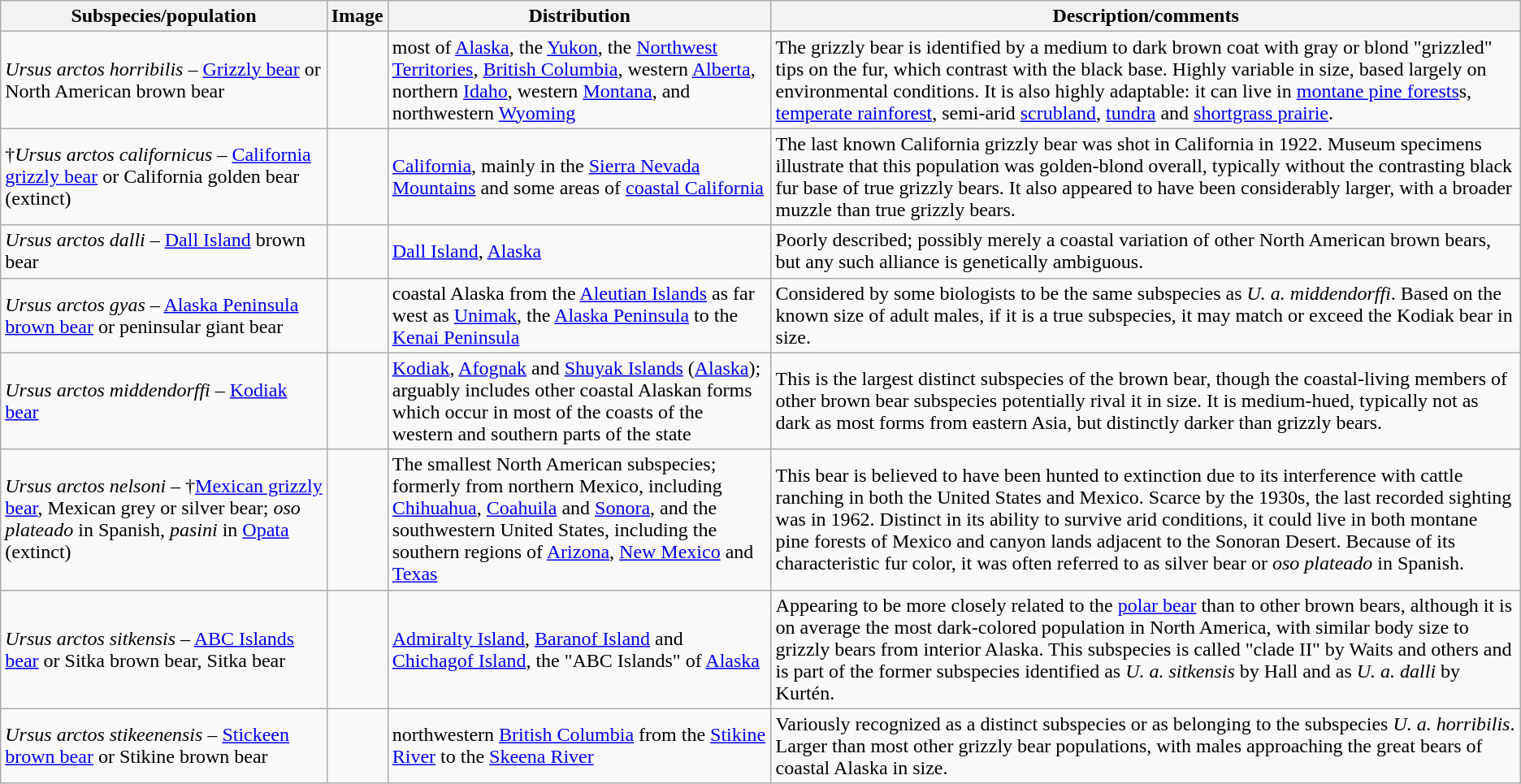<table class="wikitable">
<tr>
<th>Subspecies/population</th>
<th>Image</th>
<th>Distribution</th>
<th>Description/comments</th>
</tr>
<tr>
<td><em>Ursus arctos horribilis</em> – <a href='#'>Grizzly bear</a> or North American brown bear</td>
<td></td>
<td>most of <a href='#'>Alaska</a>, the <a href='#'>Yukon</a>, the <a href='#'>Northwest Territories</a>, <a href='#'>British Columbia</a>, western <a href='#'>Alberta</a>, northern <a href='#'>Idaho</a>, western <a href='#'>Montana</a>, and northwestern <a href='#'>Wyoming</a></td>
<td>The grizzly bear is identified by a medium to dark brown coat with gray or blond "grizzled" tips on the fur, which contrast with the black base. Highly variable in size, based largely on environmental conditions. It is also highly adaptable: it can live in <a href='#'>montane pine forests</a>s, <a href='#'>temperate rainforest</a>, semi-arid <a href='#'>scrubland</a>, <a href='#'>tundra</a> and <a href='#'>shortgrass prairie</a>.</td>
</tr>
<tr>
<td>†<em>Ursus arctos californicus</em> – <a href='#'>California grizzly bear</a> or California golden bear (extinct)</td>
<td></td>
<td><a href='#'>California</a>, mainly in the <a href='#'>Sierra Nevada Mountains</a> and some areas of <a href='#'>coastal California</a></td>
<td>The last known California grizzly bear was shot in California in 1922. Museum specimens illustrate that this population was golden-blond overall, typically without the contrasting black fur base of true grizzly bears. It also appeared to have been considerably larger, with a broader muzzle than true grizzly bears.</td>
</tr>
<tr>
<td><em>Ursus arctos dalli</em> – <a href='#'>Dall Island</a> brown bear</td>
<td></td>
<td><a href='#'>Dall Island</a>, <a href='#'>Alaska</a></td>
<td>Poorly described; possibly merely a coastal variation of other North American brown bears, but any such alliance is genetically ambiguous.</td>
</tr>
<tr>
<td><em>Ursus arctos gyas</em> – <a href='#'>Alaska Peninsula brown bear</a> or peninsular giant bear</td>
<td></td>
<td>coastal Alaska from the <a href='#'>Aleutian Islands</a> as far west as <a href='#'>Unimak</a>, the <a href='#'>Alaska Peninsula</a> to the <a href='#'>Kenai Peninsula</a></td>
<td>Considered by some biologists to be the same subspecies as <em>U. a. middendorffi</em>. Based on the known size of adult males, if it is a true subspecies, it may match or exceed the Kodiak bear in size.</td>
</tr>
<tr>
<td><em>Ursus arctos middendorffi</em> – <a href='#'>Kodiak bear</a></td>
<td></td>
<td><a href='#'>Kodiak</a>, <a href='#'>Afognak</a> and <a href='#'>Shuyak Islands</a> (<a href='#'>Alaska</a>); arguably includes other coastal Alaskan forms which occur in most of the coasts of the western and southern parts of the state</td>
<td>This is the largest distinct subspecies of the brown bear, though the coastal-living members of other brown bear subspecies potentially rival it in size. It is medium-hued, typically not as dark as most forms from eastern Asia, but distinctly darker than grizzly bears.</td>
</tr>
<tr>
<td><em>Ursus arctos nelsoni</em> – †<a href='#'>Mexican grizzly bear</a>, Mexican grey or silver bear; <em>oso plateado</em> in Spanish, <em>pasini</em> in <a href='#'>Opata</a> (extinct)</td>
<td></td>
<td>The smallest North American subspecies; formerly from northern Mexico, including <a href='#'>Chihuahua</a>, <a href='#'>Coahuila</a> and <a href='#'>Sonora</a>, and the southwestern United States, including the southern regions of <a href='#'>Arizona</a>, <a href='#'>New Mexico</a> and <a href='#'>Texas</a></td>
<td>This bear is believed to have been hunted to extinction due to its interference with cattle ranching in both the United States and Mexico. Scarce by the 1930s, the last recorded sighting was in 1962. Distinct in its ability to survive arid conditions, it could live in both montane pine forests of Mexico and canyon lands adjacent to the Sonoran Desert. Because of its characteristic fur color, it was often referred to as silver bear or <em>oso plateado</em> in Spanish.</td>
</tr>
<tr>
<td><em>Ursus arctos sitkensis</em> – <a href='#'>ABC Islands bear</a> or Sitka brown bear, Sitka bear</td>
<td></td>
<td><a href='#'>Admiralty Island</a>, <a href='#'>Baranof Island</a> and <a href='#'>Chichagof Island</a>, the "ABC Islands" of <a href='#'>Alaska</a></td>
<td>Appearing to be more closely related to the <a href='#'>polar bear</a> than to other brown bears, although it is on average the most dark-colored population in North America, with similar body size to grizzly bears from interior Alaska. This subspecies is called "clade II" by Waits and others and is part of the former subspecies identified as <em>U. a. sitkensis</em> by Hall and as <em>U. a. dalli</em> by Kurtén.</td>
</tr>
<tr>
<td><em>Ursus arctos stikeenensis</em> – <a href='#'>Stickeen brown bear</a> or Stikine brown bear</td>
<td></td>
<td>northwestern <a href='#'>British Columbia</a> from the <a href='#'>Stikine River</a> to the <a href='#'>Skeena River</a></td>
<td>Variously recognized as a distinct subspecies or as belonging to the subspecies <em>U. a. horribilis</em>. Larger than most other grizzly bear populations, with males approaching the great bears of coastal Alaska in size.</td>
</tr>
</table>
